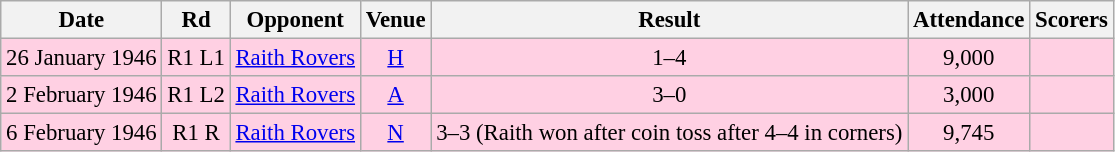<table class="wikitable sortable" style="font-size:95%; text-align:center">
<tr>
<th>Date</th>
<th>Rd</th>
<th>Opponent</th>
<th>Venue</th>
<th>Result</th>
<th>Attendance</th>
<th>Scorers</th>
</tr>
<tr bgcolor = "#ffd0e3">
<td>26 January 1946</td>
<td>R1 L1</td>
<td><a href='#'>Raith Rovers</a></td>
<td><a href='#'>H</a></td>
<td>1–4</td>
<td>9,000</td>
<td></td>
</tr>
<tr bgcolor = "#ffd0e3">
<td>2 February 1946</td>
<td>R1 L2</td>
<td><a href='#'>Raith Rovers</a></td>
<td><a href='#'>A</a></td>
<td>3–0</td>
<td>3,000</td>
<td></td>
</tr>
<tr bgcolor = "#ffd0e3">
<td>6 February 1946</td>
<td>R1 R</td>
<td><a href='#'>Raith Rovers</a></td>
<td><a href='#'>N</a></td>
<td>3–3 (Raith won after coin toss after 4–4 in corners)</td>
<td>9,745</td>
<td></td>
</tr>
</table>
